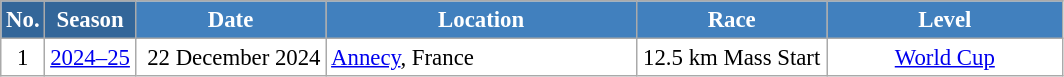<table class="wikitable sortable" style="font-size:95%; text-align:center; border:grey solid 1px; border-collapse:collapse; background:#ffffff;">
<tr style="background:#efefef;">
<th style="background-color:#369; color:white;">No.</th>
<th style="background-color:#369; color:white;">Season</th>
<th style="background-color:#4180be; color:white; width:120px;">Date</th>
<th style="background-color:#4180be; color:white; width:200px;">Location</th>
<th style="background-color:#4180be; color:white; width:120px;">Race</th>
<th style="background-color:#4180be; color:white; width:150px;">Level</th>
</tr>
<tr>
<td>1</td>
<td rowspan=1><a href='#'>2024–25</a></td>
<td align=right>22 December 2024</td>
<td align=left> <a href='#'>Annecy</a>, France</td>
<td>12.5 km Mass Start</td>
<td><a href='#'>World Cup</a></td>
</tr>
</table>
